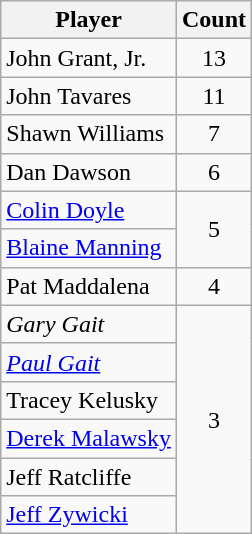<table class="wikitable">
<tr>
<th>Player</th>
<th>Count</th>
</tr>
<tr>
<td>John Grant, Jr.</td>
<td align="center">13</td>
</tr>
<tr>
<td>John Tavares</td>
<td align="center">11</td>
</tr>
<tr>
<td>Shawn Williams</td>
<td align="center">7</td>
</tr>
<tr>
<td>Dan Dawson</td>
<td align="center">6</td>
</tr>
<tr>
<td><a href='#'>Colin Doyle</a></td>
<td align="center" rowspan="2">5</td>
</tr>
<tr>
<td><a href='#'>Blaine Manning</a></td>
</tr>
<tr>
<td>Pat Maddalena</td>
<td align="center">4</td>
</tr>
<tr>
<td><em>Gary Gait</em></td>
<td align="center" rowspan="6">3</td>
</tr>
<tr>
<td><em><a href='#'>Paul Gait</a></em></td>
</tr>
<tr>
<td>Tracey Kelusky</td>
</tr>
<tr>
<td><a href='#'>Derek Malawsky</a></td>
</tr>
<tr>
<td>Jeff Ratcliffe</td>
</tr>
<tr>
<td><a href='#'>Jeff Zywicki</a></td>
</tr>
</table>
